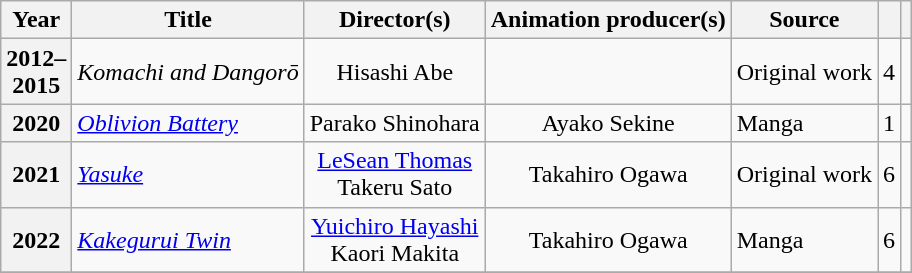<table class="wikitable sortable plainrowheaders">
<tr>
<th scope="col" class="unsortable" width=10>Year</th>
<th scope="col">Title</th>
<th scope="col">Director(s)</th>
<th scope="col">Animation producer(s)</th>
<th scope="col">Source</th>
<th scope="col"></th>
<th scope="col" class="unsortable"></th>
</tr>
<tr>
<th scope="row">2012–2015</th>
<td><em>Komachi and Dangorō</em></td>
<td style=text-align:center>Hisashi Abe</td>
<td></td>
<td>Original work</td>
<td>4</td>
<td></td>
</tr>
<tr>
<th scope="row">2020</th>
<td><em><a href='#'>Oblivion Battery</a></em></td>
<td style=text-align:center>Parako Shinohara</td>
<td style=text-align:center>Ayako Sekine</td>
<td>Manga</td>
<td>1</td>
<td></td>
</tr>
<tr>
<th scope="row">2021</th>
<td><em><a href='#'>Yasuke</a></em></td>
<td style=text-align:center><a href='#'>LeSean Thomas</a><br>Takeru Sato</td>
<td style=text-align:center>Takahiro Ogawa</td>
<td>Original work</td>
<td>6</td>
<td></td>
</tr>
<tr>
<th scope="row">2022</th>
<td><em><a href='#'>Kakegurui Twin</a></em></td>
<td style=text-align:center><a href='#'>Yuichiro Hayashi</a><br>Kaori Makita</td>
<td style=text-align:center>Takahiro Ogawa</td>
<td>Manga</td>
<td>6</td>
<td></td>
</tr>
<tr>
</tr>
</table>
